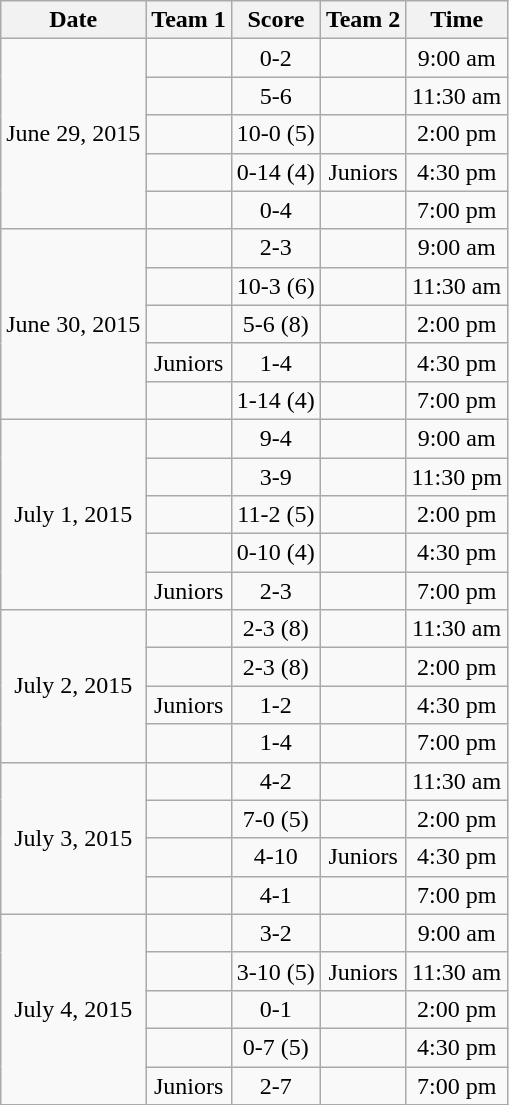<table class="wikitable">
<tr>
<th>Date</th>
<th>Team 1</th>
<th>Score</th>
<th>Team 2</th>
<th>Time</th>
</tr>
<tr align=center>
<td rowspan=5>June 29, 2015</td>
<td></td>
<td>0-2</td>
<td></td>
<td>9:00 am</td>
</tr>
<tr align=center>
<td></td>
<td>5-6</td>
<td></td>
<td>11:30 am</td>
</tr>
<tr align=center>
<td></td>
<td>10-0 (5)</td>
<td></td>
<td>2:00 pm</td>
</tr>
<tr align=center>
<td></td>
<td>0-14 (4)</td>
<td> Juniors</td>
<td>4:30 pm</td>
</tr>
<tr align=center>
<td></td>
<td>0-4</td>
<td></td>
<td>7:00 pm</td>
</tr>
<tr align=center>
<td rowspan=5>June 30, 2015</td>
<td></td>
<td>2-3</td>
<td></td>
<td>9:00 am</td>
</tr>
<tr align=center>
<td></td>
<td>10-3 (6)</td>
<td></td>
<td>11:30 am</td>
</tr>
<tr align=center>
<td></td>
<td>5-6 (8)</td>
<td></td>
<td>2:00 pm</td>
</tr>
<tr align=center>
<td> Juniors</td>
<td>1-4</td>
<td></td>
<td>4:30 pm</td>
</tr>
<tr align=center>
<td></td>
<td>1-14 (4)</td>
<td></td>
<td>7:00 pm</td>
</tr>
<tr align=center>
<td rowspan=5>July 1, 2015</td>
<td></td>
<td>9-4</td>
<td></td>
<td>9:00 am</td>
</tr>
<tr align=center>
<td></td>
<td>3-9</td>
<td></td>
<td>11:30 pm</td>
</tr>
<tr align=center>
<td></td>
<td>11-2 (5)</td>
<td></td>
<td>2:00 pm</td>
</tr>
<tr align=center>
<td></td>
<td>0-10 (4)</td>
<td></td>
<td>4:30 pm</td>
</tr>
<tr align=center>
<td> Juniors</td>
<td>2-3</td>
<td></td>
<td>7:00 pm</td>
</tr>
<tr align=center>
<td rowspan=4>July 2, 2015</td>
<td></td>
<td>2-3 (8)</td>
<td></td>
<td>11:30 am</td>
</tr>
<tr align=center>
<td></td>
<td>2-3 (8)</td>
<td></td>
<td>2:00 pm</td>
</tr>
<tr align=center>
<td> Juniors</td>
<td>1-2</td>
<td></td>
<td>4:30 pm</td>
</tr>
<tr align=center>
<td></td>
<td>1-4</td>
<td></td>
<td>7:00 pm</td>
</tr>
<tr align=center>
<td rowspan=4>July 3, 2015</td>
<td></td>
<td>4-2</td>
<td></td>
<td>11:30 am</td>
</tr>
<tr align=center>
<td></td>
<td>7-0 (5)</td>
<td></td>
<td>2:00 pm</td>
</tr>
<tr align=center>
<td></td>
<td>4-10</td>
<td> Juniors</td>
<td>4:30 pm</td>
</tr>
<tr align=center>
<td></td>
<td>4-1</td>
<td></td>
<td>7:00 pm</td>
</tr>
<tr align=center>
<td rowspan=5>July 4, 2015</td>
<td></td>
<td>3-2</td>
<td></td>
<td>9:00 am</td>
</tr>
<tr align=center>
<td></td>
<td>3-10 (5)</td>
<td> Juniors</td>
<td>11:30 am</td>
</tr>
<tr align=center>
<td></td>
<td>0-1</td>
<td></td>
<td>2:00 pm</td>
</tr>
<tr align=center>
<td></td>
<td>0-7 (5)</td>
<td></td>
<td>4:30 pm</td>
</tr>
<tr align=center>
<td> Juniors</td>
<td>2-7</td>
<td></td>
<td>7:00 pm</td>
</tr>
<tr align=center>
</tr>
</table>
